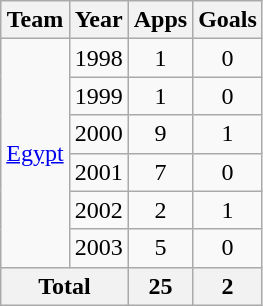<table class="wikitable" style="text-align:center">
<tr>
<th>Team</th>
<th>Year</th>
<th>Apps</th>
<th>Goals</th>
</tr>
<tr>
<td rowspan=6><a href='#'>Egypt</a></td>
<td>1998</td>
<td>1</td>
<td>0</td>
</tr>
<tr>
<td>1999</td>
<td>1</td>
<td>0</td>
</tr>
<tr>
<td>2000</td>
<td>9</td>
<td>1</td>
</tr>
<tr>
<td>2001</td>
<td>7</td>
<td>0</td>
</tr>
<tr>
<td>2002</td>
<td>2</td>
<td>1</td>
</tr>
<tr>
<td>2003</td>
<td>5</td>
<td>0</td>
</tr>
<tr>
<th colspan=2>Total</th>
<th>25</th>
<th>2</th>
</tr>
</table>
